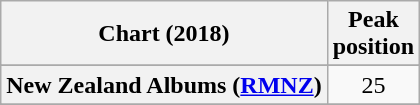<table class="wikitable sortable plainrowheaders" style="text-align:center">
<tr>
<th scope="col">Chart (2018)</th>
<th scope="col">Peak<br> position</th>
</tr>
<tr>
</tr>
<tr>
</tr>
<tr>
</tr>
<tr>
</tr>
<tr>
</tr>
<tr>
</tr>
<tr>
</tr>
<tr>
</tr>
<tr>
<th scope="row">New Zealand Albums (<a href='#'>RMNZ</a>)</th>
<td>25</td>
</tr>
<tr>
</tr>
<tr>
</tr>
<tr>
</tr>
<tr>
</tr>
</table>
